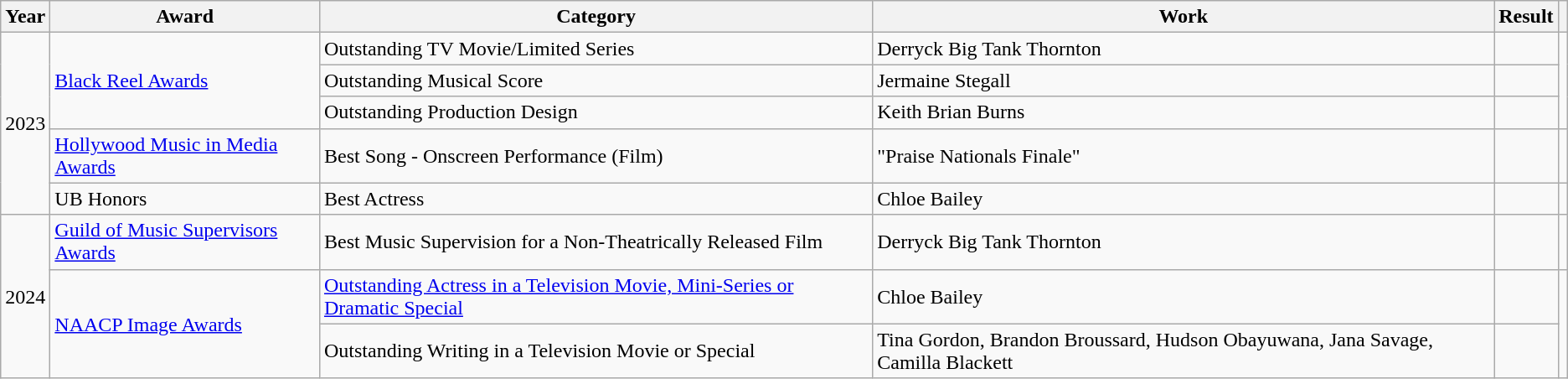<table class="wikitable sortable plainrowheaders">
<tr>
<th scope="col">Year</th>
<th scope="col">Award</th>
<th scope="col">Category</th>
<th scope="col">Work</th>
<th scope="col">Result</th>
<th scope="col" class="unsortable"></th>
</tr>
<tr>
<td rowspan="5" scope="row">2023</td>
<td rowspan="3"><a href='#'>Black Reel Awards</a></td>
<td>Outstanding TV Movie/Limited Series</td>
<td>Derryck Big Tank Thornton</td>
<td></td>
<td rowspan="3"></td>
</tr>
<tr>
<td>Outstanding Musical Score</td>
<td>Jermaine Stegall</td>
<td></td>
</tr>
<tr>
<td>Outstanding Production Design</td>
<td>Keith Brian Burns</td>
<td></td>
</tr>
<tr>
<td><a href='#'>Hollywood Music in Media Awards</a></td>
<td>Best Song - Onscreen Performance (Film)</td>
<td>"Praise Nationals Finale"</td>
<td></td>
<td></td>
</tr>
<tr>
<td>UB Honors</td>
<td>Best Actress</td>
<td>Chloe Bailey</td>
<td></td>
<td></td>
</tr>
<tr>
<td rowspan="3" scope="row">2024</td>
<td><a href='#'>Guild of Music Supervisors Awards</a></td>
<td>Best Music Supervision for a Non-Theatrically Released Film</td>
<td>Derryck Big Tank Thornton</td>
<td></td>
<td></td>
</tr>
<tr>
<td rowspan="2"><a href='#'>NAACP Image Awards</a></td>
<td><a href='#'>Outstanding Actress in a Television Movie, Mini-Series or Dramatic Special</a></td>
<td>Chloe Bailey</td>
<td></td>
<td rowspan="2"></td>
</tr>
<tr>
<td>Outstanding Writing in a Television Movie or Special</td>
<td>Tina Gordon, Brandon Broussard, Hudson Obayuwana, Jana Savage, Camilla Blackett</td>
<td></td>
</tr>
</table>
